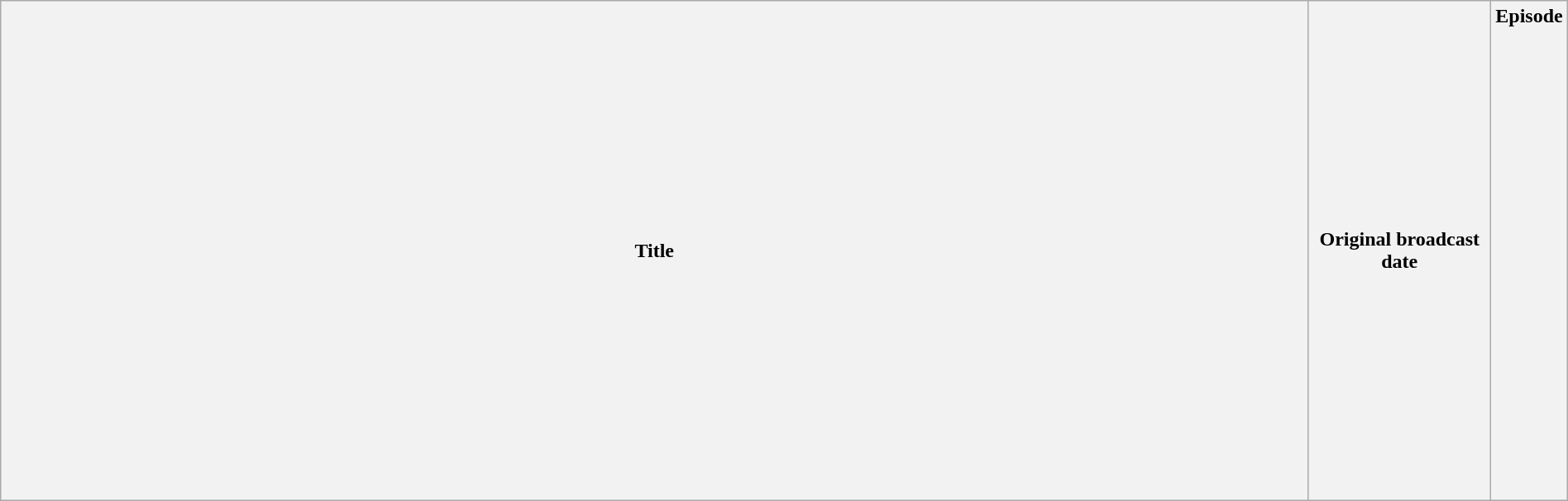<table class="wikitable plainrowheaders" style="width:100%; margin:auto;">
<tr>
<th>Title</th>
<th width="140">Original broadcast date</th>
<th width="40">Episode<br><br><br><br><br><br><br><br><br><br><br><br><br><br><br><br><br><br><br><br><br><br></th>
</tr>
</table>
